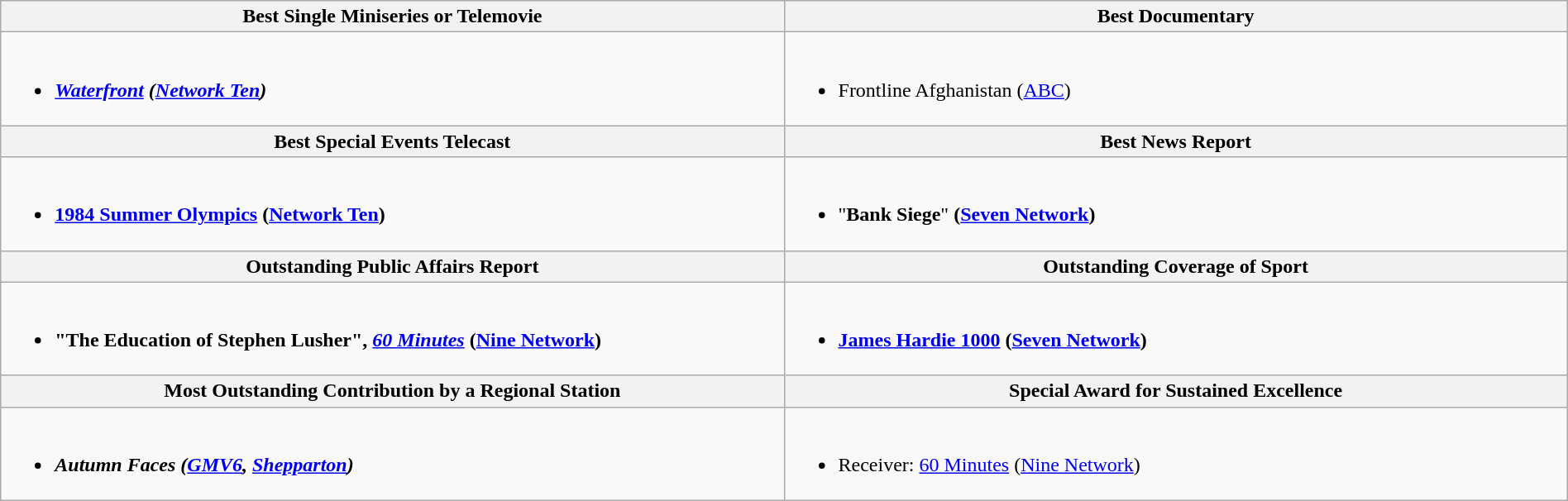<table class=wikitable width="100%">
<tr>
<th width="25%">Best Single Miniseries or Telemovie</th>
<th width="25%">Best Documentary</th>
</tr>
<tr>
<td valign="top"><br><ul><li><strong><em><a href='#'>Waterfront</a><em> (<a href='#'>Network Ten</a>)<strong></li></ul></td>
<td valign="top"><br><ul><li></em></strong>Frontline Afghanistan</em> (<a href='#'>ABC</a>)</strong></li></ul></td>
</tr>
<tr>
<th width="25%">Best Special Events Telecast</th>
<th width="25%">Best News Report</th>
</tr>
<tr>
<td valign="top"><br><ul><li><strong><a href='#'>1984 Summer Olympics</a> (<a href='#'>Network Ten</a>)</strong></li></ul></td>
<td valign="top"><br><ul><li>"<strong>Bank Siege</strong>" <strong>(<a href='#'>Seven Network</a>)</strong></li></ul></td>
</tr>
<tr>
<th width="25%">Outstanding Public Affairs Report</th>
<th width="25%">Outstanding Coverage of Sport</th>
</tr>
<tr>
<td valign="top"><br><ul><li><strong>"The Education of Stephen Lusher", <em><a href='#'>60 Minutes</a></em> (<a href='#'>Nine Network</a>)</strong></li></ul></td>
<td valign="top"><br><ul><li><strong><a href='#'>James Hardie 1000</a> (<a href='#'>Seven Network</a>)</strong></li></ul></td>
</tr>
<tr>
<th width="25%">Most Outstanding Contribution by a Regional Station</th>
<th width="25%">Special Award for Sustained Excellence</th>
</tr>
<tr>
<td valign="top"><br><ul><li><strong><em>Autumn Faces<em> (<a href='#'>GMV6</a>, <a href='#'>Shepparton</a>)<strong></li></ul></td>
<td valign="top"><br><ul><li></em></strong>Receiver: <a href='#'>60 Minutes</a></em> (<a href='#'>Nine Network</a>)</strong></li></ul></td>
</tr>
</table>
